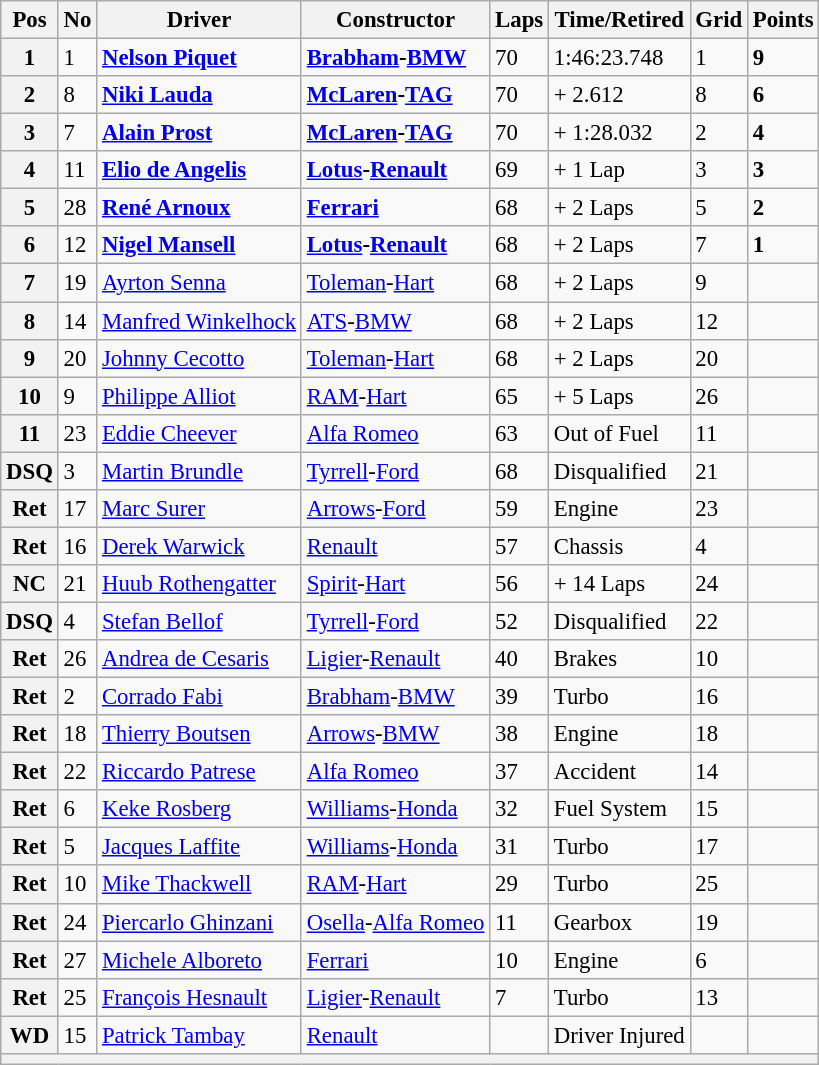<table class="wikitable" style="font-size: 95%;">
<tr>
<th>Pos</th>
<th>No</th>
<th>Driver</th>
<th>Constructor</th>
<th>Laps</th>
<th>Time/Retired</th>
<th>Grid</th>
<th>Points</th>
</tr>
<tr>
<th>1</th>
<td>1</td>
<td> <strong><a href='#'>Nelson Piquet</a></strong></td>
<td><strong><a href='#'>Brabham</a>-<a href='#'>BMW</a></strong></td>
<td>70</td>
<td>1:46:23.748</td>
<td>1</td>
<td><strong>9</strong></td>
</tr>
<tr>
<th>2</th>
<td>8</td>
<td> <strong><a href='#'>Niki Lauda</a></strong></td>
<td><strong><a href='#'>McLaren</a>-<a href='#'>TAG</a></strong></td>
<td>70</td>
<td>+ 2.612</td>
<td>8</td>
<td><strong>6</strong></td>
</tr>
<tr>
<th>3</th>
<td>7</td>
<td> <strong><a href='#'>Alain Prost</a></strong></td>
<td><strong><a href='#'>McLaren</a>-<a href='#'>TAG</a></strong></td>
<td>70</td>
<td>+ 1:28.032</td>
<td>2</td>
<td><strong>4</strong></td>
</tr>
<tr>
<th>4</th>
<td>11</td>
<td> <strong><a href='#'>Elio de Angelis</a></strong></td>
<td><strong><a href='#'>Lotus</a>-<a href='#'>Renault</a></strong></td>
<td>69</td>
<td>+ 1 Lap</td>
<td>3</td>
<td><strong>3</strong></td>
</tr>
<tr>
<th>5</th>
<td>28</td>
<td> <strong><a href='#'>René Arnoux</a></strong></td>
<td><strong><a href='#'>Ferrari</a></strong></td>
<td>68</td>
<td>+ 2 Laps</td>
<td>5</td>
<td><strong>2</strong></td>
</tr>
<tr>
<th>6</th>
<td>12</td>
<td> <strong><a href='#'>Nigel Mansell</a></strong></td>
<td><strong><a href='#'>Lotus</a>-<a href='#'>Renault</a></strong></td>
<td>68</td>
<td>+ 2 Laps</td>
<td>7</td>
<td><strong>1</strong></td>
</tr>
<tr>
<th>7</th>
<td>19</td>
<td> <a href='#'>Ayrton Senna</a></td>
<td><a href='#'>Toleman</a>-<a href='#'>Hart</a></td>
<td>68</td>
<td>+ 2 Laps</td>
<td>9</td>
<td> </td>
</tr>
<tr>
<th>8</th>
<td>14</td>
<td> <a href='#'>Manfred Winkelhock</a></td>
<td><a href='#'>ATS</a>-<a href='#'>BMW</a></td>
<td>68</td>
<td>+ 2 Laps</td>
<td>12</td>
<td> </td>
</tr>
<tr>
<th>9</th>
<td>20</td>
<td> <a href='#'>Johnny Cecotto</a></td>
<td><a href='#'>Toleman</a>-<a href='#'>Hart</a></td>
<td>68</td>
<td>+ 2 Laps</td>
<td>20</td>
<td> </td>
</tr>
<tr>
<th>10</th>
<td>9</td>
<td> <a href='#'>Philippe Alliot</a></td>
<td><a href='#'>RAM</a>-<a href='#'>Hart</a></td>
<td>65</td>
<td>+ 5 Laps</td>
<td>26</td>
<td> </td>
</tr>
<tr>
<th>11</th>
<td>23</td>
<td> <a href='#'>Eddie Cheever</a></td>
<td><a href='#'>Alfa Romeo</a></td>
<td>63</td>
<td>Out of Fuel</td>
<td>11</td>
<td> </td>
</tr>
<tr>
<th>DSQ</th>
<td>3</td>
<td> <a href='#'>Martin Brundle</a></td>
<td><a href='#'>Tyrrell</a>-<a href='#'>Ford</a></td>
<td>68</td>
<td>Disqualified</td>
<td>21</td>
<td> </td>
</tr>
<tr>
<th>Ret</th>
<td>17</td>
<td> <a href='#'>Marc Surer</a></td>
<td><a href='#'>Arrows</a>-<a href='#'>Ford</a></td>
<td>59</td>
<td>Engine</td>
<td>23</td>
<td> </td>
</tr>
<tr>
<th>Ret</th>
<td>16</td>
<td> <a href='#'>Derek Warwick</a></td>
<td><a href='#'>Renault</a></td>
<td>57</td>
<td>Chassis</td>
<td>4</td>
<td> </td>
</tr>
<tr>
<th>NC</th>
<td>21</td>
<td> <a href='#'>Huub Rothengatter</a></td>
<td><a href='#'>Spirit</a>-<a href='#'>Hart</a></td>
<td>56</td>
<td>+ 14 Laps</td>
<td>24</td>
<td> </td>
</tr>
<tr>
<th>DSQ</th>
<td>4</td>
<td> <a href='#'>Stefan Bellof</a></td>
<td><a href='#'>Tyrrell</a>-<a href='#'>Ford</a></td>
<td>52</td>
<td>Disqualified</td>
<td>22</td>
<td> </td>
</tr>
<tr>
<th>Ret</th>
<td>26</td>
<td> <a href='#'>Andrea de Cesaris</a></td>
<td><a href='#'>Ligier</a>-<a href='#'>Renault</a></td>
<td>40</td>
<td>Brakes</td>
<td>10</td>
<td> </td>
</tr>
<tr>
<th>Ret</th>
<td>2</td>
<td> <a href='#'>Corrado Fabi</a></td>
<td><a href='#'>Brabham</a>-<a href='#'>BMW</a></td>
<td>39</td>
<td>Turbo</td>
<td>16</td>
<td> </td>
</tr>
<tr>
<th>Ret</th>
<td>18</td>
<td> <a href='#'>Thierry Boutsen</a></td>
<td><a href='#'>Arrows</a>-<a href='#'>BMW</a></td>
<td>38</td>
<td>Engine</td>
<td>18</td>
<td> </td>
</tr>
<tr>
<th>Ret</th>
<td>22</td>
<td> <a href='#'>Riccardo Patrese</a></td>
<td><a href='#'>Alfa Romeo</a></td>
<td>37</td>
<td>Accident</td>
<td>14</td>
<td> </td>
</tr>
<tr>
<th>Ret</th>
<td>6</td>
<td> <a href='#'>Keke Rosberg</a></td>
<td><a href='#'>Williams</a>-<a href='#'>Honda</a></td>
<td>32</td>
<td>Fuel System</td>
<td>15</td>
<td> </td>
</tr>
<tr>
<th>Ret</th>
<td>5</td>
<td> <a href='#'>Jacques Laffite</a></td>
<td><a href='#'>Williams</a>-<a href='#'>Honda</a></td>
<td>31</td>
<td>Turbo</td>
<td>17</td>
<td> </td>
</tr>
<tr>
<th>Ret</th>
<td>10</td>
<td> <a href='#'>Mike Thackwell</a></td>
<td><a href='#'>RAM</a>-<a href='#'>Hart</a></td>
<td>29</td>
<td>Turbo</td>
<td>25</td>
<td> </td>
</tr>
<tr>
<th>Ret</th>
<td>24</td>
<td> <a href='#'>Piercarlo Ghinzani</a></td>
<td><a href='#'>Osella</a>-<a href='#'>Alfa Romeo</a></td>
<td>11</td>
<td>Gearbox</td>
<td>19</td>
<td> </td>
</tr>
<tr>
<th>Ret</th>
<td>27</td>
<td> <a href='#'>Michele Alboreto</a></td>
<td><a href='#'>Ferrari</a></td>
<td>10</td>
<td>Engine</td>
<td>6</td>
<td> </td>
</tr>
<tr>
<th>Ret</th>
<td>25</td>
<td> <a href='#'>François Hesnault</a></td>
<td><a href='#'>Ligier</a>-<a href='#'>Renault</a></td>
<td>7</td>
<td>Turbo</td>
<td>13</td>
<td> </td>
</tr>
<tr>
<th>WD</th>
<td>15</td>
<td> <a href='#'>Patrick Tambay</a></td>
<td><a href='#'>Renault</a></td>
<td></td>
<td>Driver Injured</td>
<td></td>
<td></td>
</tr>
<tr>
<th colspan="8"></th>
</tr>
</table>
